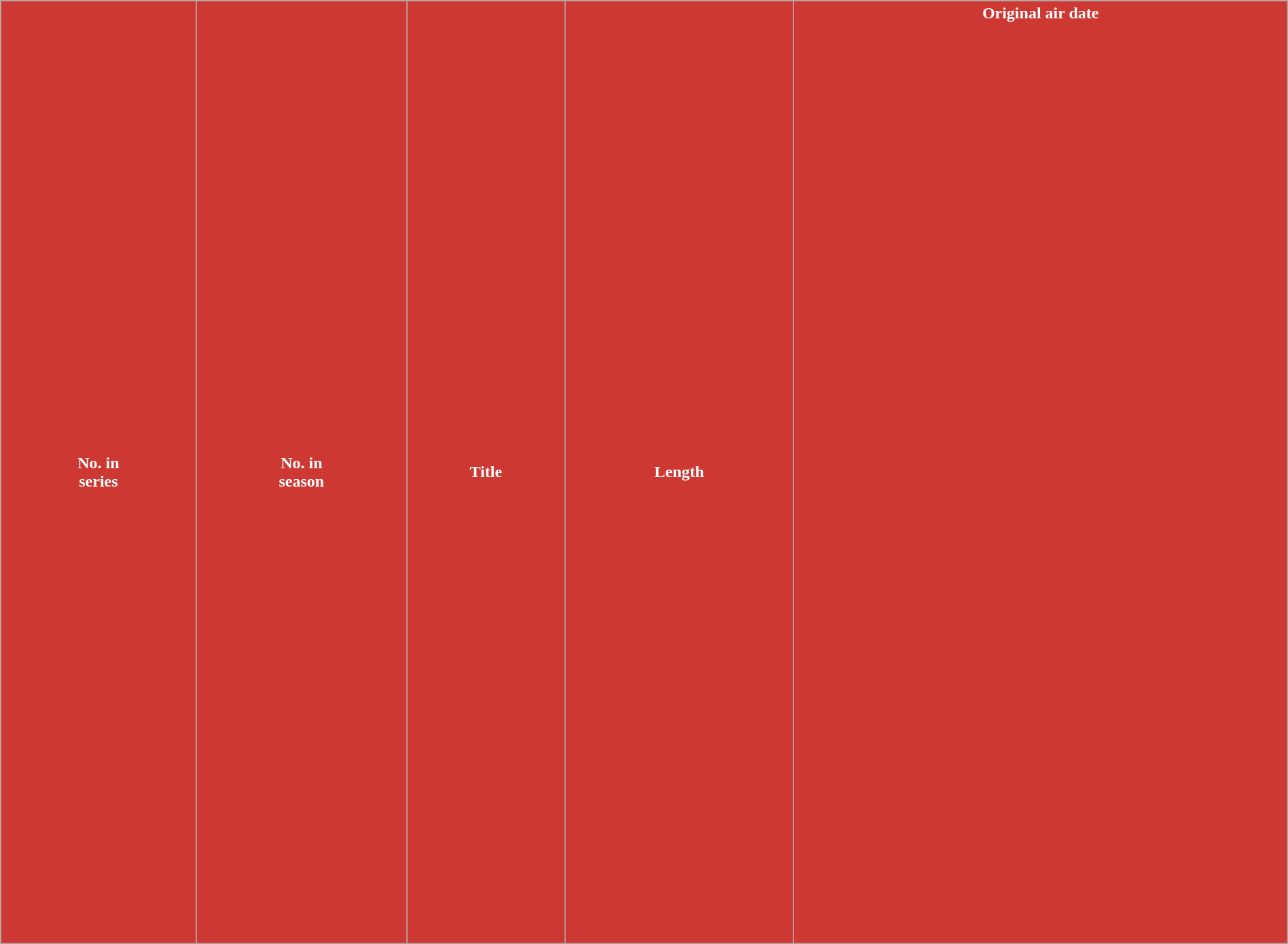<table class="wikitable plainrowheaders" style="width:100%; margin:auto; background:#FFFFFF;">
<tr>
<th scope="col" style="background-color: #CD3832; color:#fff; text-align: center;">No. in<br>series</th>
<th scope="col" style="background-color: #CD3832; color:#fff; text-align: center;">No. in<br>season</th>
<th scope="col" style="background-color: #CD3832; color:#fff; text-align: center;">Title</th>
<th scope="col" style="background-color: #CD3832; color:#fff; text-align: center;">Length</th>
<th scope="col" style="background-color: #CD3832; color:#fff; text-align: center;">Original air date<br><br><br><br><br><br><br><br><br><br><br><br><br><br><br><br><br><br><br><br><br><br><br><br><br><br><br><br><br><br><br><br><br><br><br><br><br><br><br><br><br><br><br><br><br><br><br><br><br><br><br></th>
</tr>
</table>
